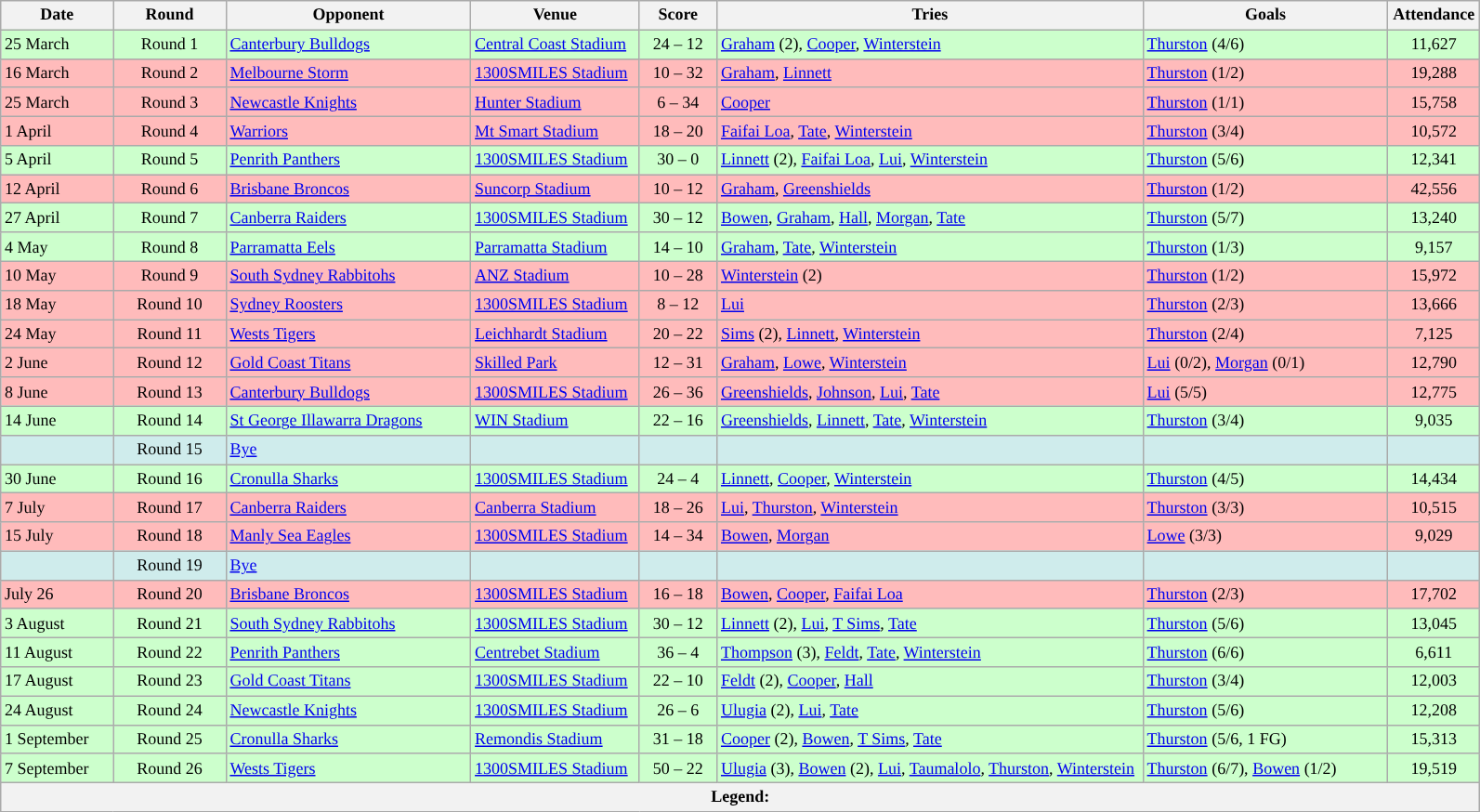<table class="wikitable" style="font-size:75%;">
<tr>
<th style="width:75px;">Date</th>
<th style="width:75px;">Round</th>
<th style="width:170px;">Opponent</th>
<th style="width:115px;">Venue</th>
<th style="width:50px;">Score</th>
<th style="width:300px;">Tries</th>
<th style="width:170px;">Goals</th>
<th style="width:60px;">Attendance</th>
</tr>
<tr style="background:#CCFFCC">
<td>25 March</td>
<td style="text-align:center;">Round 1</td>
<td> <a href='#'>Canterbury Bulldogs</a></td>
<td><a href='#'>Central Coast Stadium</a></td>
<td style="text-align:center;">24 – 12</td>
<td><a href='#'>Graham</a> (2), <a href='#'>Cooper</a>, <a href='#'>Winterstein</a></td>
<td><a href='#'>Thurston</a> (4/6)</td>
<td style="text-align:center;">11,627</td>
</tr>
<tr style="background:#FFBBBB">
<td>16 March</td>
<td style="text-align:center;">Round 2</td>
<td> <a href='#'>Melbourne Storm</a></td>
<td><a href='#'>1300SMILES Stadium</a></td>
<td style="text-align:center;">10 – 32</td>
<td><a href='#'>Graham</a>, <a href='#'>Linnett</a></td>
<td><a href='#'>Thurston</a> (1/2)</td>
<td style="text-align:center;">19,288</td>
</tr>
<tr style="background:#FFBBBB">
<td>25 March</td>
<td style="text-align:center;">Round 3</td>
<td> <a href='#'>Newcastle Knights</a></td>
<td><a href='#'>Hunter Stadium</a></td>
<td style="text-align:center;">6 – 34</td>
<td><a href='#'>Cooper</a></td>
<td><a href='#'>Thurston</a> (1/1)</td>
<td style="text-align:center;">15,758</td>
</tr>
<tr style="background:#FFBBBB">
<td>1 April</td>
<td style="text-align:center;">Round 4</td>
<td> <a href='#'>Warriors</a></td>
<td><a href='#'>Mt Smart Stadium</a></td>
<td style="text-align:center;">18 – 20</td>
<td><a href='#'>Faifai Loa</a>, <a href='#'>Tate</a>, <a href='#'>Winterstein</a></td>
<td><a href='#'>Thurston</a> (3/4)</td>
<td style="text-align:center;">10,572</td>
</tr>
<tr style="background:#CCFFCC">
<td>5 April</td>
<td style="text-align:center;">Round 5</td>
<td> <a href='#'>Penrith Panthers</a></td>
<td><a href='#'>1300SMILES Stadium</a></td>
<td style="text-align:center;">30 – 0</td>
<td><a href='#'>Linnett</a> (2), <a href='#'>Faifai Loa</a>, <a href='#'>Lui</a>, <a href='#'>Winterstein</a></td>
<td><a href='#'>Thurston</a> (5/6)</td>
<td style="text-align:center;">12,341</td>
</tr>
<tr style="background:#FFBBBB">
<td>12 April</td>
<td style="text-align:center;">Round 6</td>
<td> <a href='#'>Brisbane Broncos</a></td>
<td><a href='#'>Suncorp Stadium</a></td>
<td style="text-align:center;">10 – 12</td>
<td><a href='#'>Graham</a>, <a href='#'>Greenshields</a></td>
<td><a href='#'>Thurston</a> (1/2)</td>
<td style="text-align:center;">42,556</td>
</tr>
<tr style="background:#CCFFCC">
<td>27 April</td>
<td style="text-align:center;">Round 7</td>
<td> <a href='#'>Canberra Raiders</a></td>
<td><a href='#'>1300SMILES Stadium</a></td>
<td style="text-align:center;">30 – 12</td>
<td><a href='#'>Bowen</a>, <a href='#'>Graham</a>, <a href='#'>Hall</a>, <a href='#'>Morgan</a>, <a href='#'>Tate</a></td>
<td><a href='#'>Thurston</a> (5/7)</td>
<td style="text-align:center;">13,240</td>
</tr>
<tr style="background:#CCFFCC">
<td>4 May</td>
<td style="text-align:center;">Round 8</td>
<td> <a href='#'>Parramatta Eels</a></td>
<td><a href='#'>Parramatta Stadium</a></td>
<td style="text-align:center;">14 – 10</td>
<td><a href='#'>Graham</a>, <a href='#'>Tate</a>, <a href='#'>Winterstein</a></td>
<td><a href='#'>Thurston</a> (1/3)</td>
<td style="text-align:center;">9,157</td>
</tr>
<tr style="background:#FFBBBB">
<td>10 May</td>
<td style="text-align:center;">Round 9</td>
<td> <a href='#'>South Sydney Rabbitohs</a></td>
<td><a href='#'>ANZ Stadium</a></td>
<td style="text-align:center;">10 – 28</td>
<td><a href='#'>Winterstein</a> (2)</td>
<td><a href='#'>Thurston</a> (1/2)</td>
<td style="text-align:center;">15,972</td>
</tr>
<tr style="background:#FFBBBB">
<td>18 May</td>
<td style="text-align:center;">Round 10</td>
<td> <a href='#'>Sydney Roosters</a></td>
<td><a href='#'>1300SMILES Stadium</a></td>
<td style="text-align:center;">8 – 12</td>
<td><a href='#'>Lui</a></td>
<td><a href='#'>Thurston</a> (2/3)</td>
<td style="text-align:center;">13,666</td>
</tr>
<tr style="background:#FFBBBB">
<td>24 May</td>
<td style="text-align:center;">Round 11</td>
<td> <a href='#'>Wests Tigers</a></td>
<td><a href='#'>Leichhardt Stadium</a></td>
<td style="text-align:center;">20 – 22</td>
<td><a href='#'>Sims</a> (2), <a href='#'>Linnett</a>, <a href='#'>Winterstein</a></td>
<td><a href='#'>Thurston</a> (2/4)</td>
<td style="text-align:center;">7,125</td>
</tr>
<tr style="background:#FFBBBB">
<td>2 June</td>
<td style="text-align:center;">Round 12</td>
<td> <a href='#'>Gold Coast Titans</a></td>
<td><a href='#'>Skilled Park</a></td>
<td style="text-align:center;">12 – 31</td>
<td><a href='#'>Graham</a>, <a href='#'>Lowe</a>, <a href='#'>Winterstein</a></td>
<td><a href='#'>Lui</a> (0/2), <a href='#'>Morgan</a> (0/1)</td>
<td style="text-align:center;">12,790</td>
</tr>
<tr style="background:#FFBBBB">
<td>8 June</td>
<td style="text-align:center;">Round 13</td>
<td> <a href='#'>Canterbury Bulldogs</a></td>
<td><a href='#'>1300SMILES Stadium</a></td>
<td style="text-align:center;">26 – 36</td>
<td><a href='#'>Greenshields</a>, <a href='#'>Johnson</a>, <a href='#'>Lui</a>, <a href='#'>Tate</a></td>
<td><a href='#'>Lui</a> (5/5)</td>
<td style="text-align:center;">12,775</td>
</tr>
<tr style="background:#CCFFCC">
<td>14 June</td>
<td style="text-align:center;">Round 14</td>
<td> <a href='#'>St George Illawarra Dragons</a></td>
<td><a href='#'>WIN Stadium</a></td>
<td style="text-align:center;">22 – 16</td>
<td><a href='#'>Greenshields</a>, <a href='#'>Linnett</a>, <a href='#'>Tate</a>, <a href='#'>Winterstein</a></td>
<td><a href='#'>Thurston</a> (3/4)</td>
<td style="text-align:center;">9,035</td>
</tr>
<tr style="background:#cfecec;">
<td></td>
<td style="text-align:center;">Round 15</td>
<td><a href='#'>Bye</a></td>
<td></td>
<td></td>
<td></td>
<td></td>
<td></td>
</tr>
<tr style="background:#CCFFCC">
<td>30 June</td>
<td style="text-align:center;">Round 16</td>
<td> <a href='#'>Cronulla Sharks</a></td>
<td><a href='#'>1300SMILES Stadium</a></td>
<td style="text-align:center;">24 – 4</td>
<td><a href='#'>Linnett</a>, <a href='#'>Cooper</a>, <a href='#'>Winterstein</a></td>
<td><a href='#'>Thurston</a> (4/5)</td>
<td style="text-align:center;">14,434</td>
</tr>
<tr style="background:#FFBBBB">
<td>7 July</td>
<td style="text-align:center;">Round 17</td>
<td> <a href='#'>Canberra Raiders</a></td>
<td><a href='#'>Canberra Stadium</a></td>
<td style="text-align:center;">18 – 26</td>
<td><a href='#'>Lui</a>, <a href='#'>Thurston</a>, <a href='#'>Winterstein</a></td>
<td><a href='#'>Thurston</a> (3/3)</td>
<td style="text-align:center;">10,515</td>
</tr>
<tr style="background:#FFBBBB">
<td>15 July</td>
<td style="text-align:center;">Round 18</td>
<td> <a href='#'>Manly Sea Eagles</a></td>
<td><a href='#'>1300SMILES Stadium</a></td>
<td style="text-align:center;">14 – 34</td>
<td><a href='#'>Bowen</a>, <a href='#'>Morgan</a></td>
<td><a href='#'>Lowe</a> (3/3)</td>
<td style="text-align:center;">9,029</td>
</tr>
<tr style="background:#cfecec;">
<td></td>
<td style="text-align:center;">Round 19</td>
<td><a href='#'>Bye</a></td>
<td></td>
<td></td>
<td></td>
<td></td>
<td></td>
</tr>
<tr style="background:#FFBBBB">
<td>July 26</td>
<td style="text-align:center;">Round 20</td>
<td> <a href='#'>Brisbane Broncos</a></td>
<td><a href='#'>1300SMILES Stadium</a></td>
<td style="text-align:center;">16 – 18</td>
<td><a href='#'>Bowen</a>, <a href='#'>Cooper</a>, <a href='#'>Faifai Loa</a></td>
<td><a href='#'>Thurston</a> (2/3)</td>
<td style="text-align:center;">17,702</td>
</tr>
<tr style="background:#CCFFCC">
<td>3 August</td>
<td style="text-align:center;">Round 21</td>
<td> <a href='#'>South Sydney Rabbitohs</a></td>
<td><a href='#'>1300SMILES Stadium</a></td>
<td style="text-align:center;">30 – 12</td>
<td><a href='#'>Linnett</a> (2), <a href='#'>Lui</a>, <a href='#'>T Sims</a>, <a href='#'>Tate</a></td>
<td><a href='#'>Thurston</a> (5/6)</td>
<td style="text-align:center;">13,045</td>
</tr>
<tr style="background:#CCFFCC">
<td>11 August</td>
<td style="text-align:center;">Round 22</td>
<td> <a href='#'>Penrith Panthers</a></td>
<td><a href='#'>Centrebet Stadium</a></td>
<td style="text-align:center;">36 – 4</td>
<td><a href='#'>Thompson</a> (3), <a href='#'>Feldt</a>, <a href='#'>Tate</a>, <a href='#'>Winterstein</a></td>
<td><a href='#'>Thurston</a> (6/6)</td>
<td style="text-align:center;">6,611</td>
</tr>
<tr style="background:#CCFFCC">
<td>17 August</td>
<td style="text-align:center;">Round 23</td>
<td> <a href='#'>Gold Coast Titans</a></td>
<td><a href='#'>1300SMILES Stadium</a></td>
<td style="text-align:center;">22 – 10</td>
<td><a href='#'>Feldt</a> (2), <a href='#'>Cooper</a>, <a href='#'>Hall</a></td>
<td><a href='#'>Thurston</a> (3/4)</td>
<td style="text-align:center;">12,003</td>
</tr>
<tr style="background:#CCFFCC">
<td>24 August</td>
<td style="text-align:center;">Round 24</td>
<td> <a href='#'>Newcastle Knights</a></td>
<td><a href='#'>1300SMILES Stadium</a></td>
<td style="text-align:center;">26 – 6</td>
<td><a href='#'>Ulugia</a> (2), <a href='#'>Lui</a>, <a href='#'>Tate</a></td>
<td><a href='#'>Thurston</a> (5/6)</td>
<td style="text-align:center;">12,208</td>
</tr>
<tr style="background:#CCFFCC">
<td>1 September</td>
<td style="text-align:center;">Round 25</td>
<td> <a href='#'>Cronulla Sharks</a></td>
<td><a href='#'>Remondis Stadium</a></td>
<td style="text-align:center;">31 – 18</td>
<td><a href='#'>Cooper</a> (2), <a href='#'>Bowen</a>, <a href='#'>T Sims</a>, <a href='#'>Tate</a></td>
<td><a href='#'>Thurston</a> (5/6, 1 FG)</td>
<td style="text-align:center;">15,313</td>
</tr>
<tr style="background:#CCFFCC">
<td>7 September</td>
<td style="text-align:center;">Round 26</td>
<td> <a href='#'>Wests Tigers</a></td>
<td><a href='#'>1300SMILES Stadium</a></td>
<td style="text-align:center;">50 – 22</td>
<td><a href='#'>Ulugia</a> (3), <a href='#'>Bowen</a> (2), <a href='#'>Lui</a>, <a href='#'>Taumalolo</a>, <a href='#'>Thurston</a>, <a href='#'>Winterstein</a></td>
<td><a href='#'>Thurston</a> (6/7), <a href='#'>Bowen</a> (1/2)</td>
<td style="text-align:center;">19,519</td>
</tr>
<tr>
<th colspan="11"><strong>Legend</strong>:    </th>
</tr>
</table>
